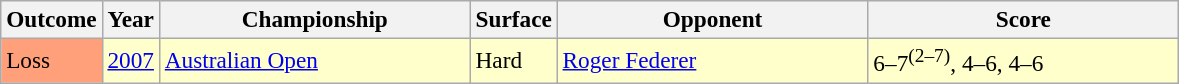<table class="sortable wikitable" style=font-size:97%>
<tr>
<th>Outcome</th>
<th>Year</th>
<th width=200>Championship</th>
<th>Surface</th>
<th width=200>Opponent</th>
<th width=200>Score</th>
</tr>
<tr bgcolor=#FFFFCC>
<td bgcolor=FFA07A>Loss</td>
<td><a href='#'>2007</a></td>
<td><a href='#'>Australian Open</a></td>
<td>Hard</td>
<td> <a href='#'>Roger Federer</a></td>
<td>6–7<sup>(2–7)</sup>, 4–6, 4–6</td>
</tr>
</table>
